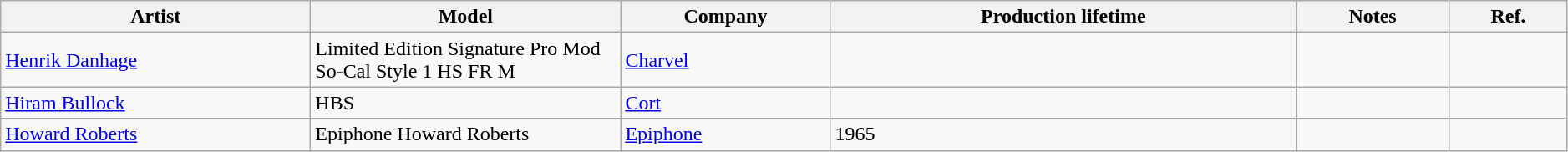<table class="wikitable sortable plainrowheaders" style="width:99%;">
<tr>
<th scope="col" style="width:15em;">Artist</th>
<th scope="col" style="width:15em;">Model</th>
<th scope="col" style="width:10em;">Company</th>
<th scope="col">Production lifetime</th>
<th scope="col" class="unsortable">Notes</th>
<th scope="col">Ref.</th>
</tr>
<tr>
<td><a href='#'>Henrik Danhage</a></td>
<td>Limited Edition Signature Pro Mod So-Cal Style 1 HS FR M</td>
<td><a href='#'>Charvel</a></td>
<td></td>
<td></td>
<td></td>
</tr>
<tr>
<td><a href='#'>Hiram Bullock</a></td>
<td>HBS</td>
<td><a href='#'>Cort</a></td>
<td></td>
<td></td>
<td></td>
</tr>
<tr>
<td><a href='#'>Howard Roberts</a></td>
<td>Epiphone Howard Roberts</td>
<td><a href='#'>Epiphone</a></td>
<td>1965</td>
<td></td>
<td></td>
</tr>
</table>
